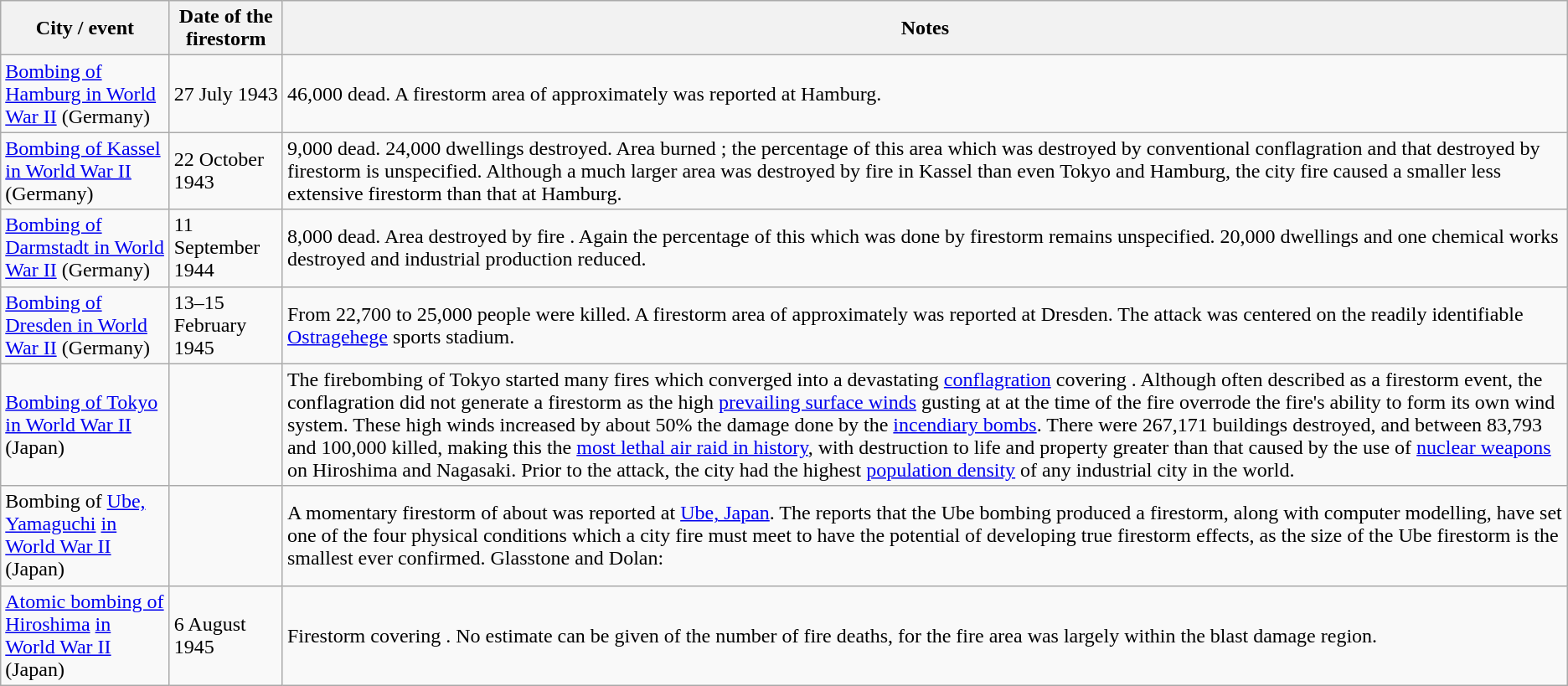<table class="wikitable">
<tr>
<th>City / event</th>
<th>Date of the firestorm</th>
<th>Notes</th>
</tr>
<tr>
<td><a href='#'>Bombing of Hamburg in World War II</a> (Germany)</td>
<td>27 July 1943</td>
<td>46,000 dead. A firestorm area of approximately  was reported at Hamburg.</td>
</tr>
<tr>
<td><a href='#'>Bombing of Kassel in World War II</a> (Germany)</td>
<td>22 October 1943</td>
<td>9,000 dead. 24,000 dwellings destroyed. Area burned ; the percentage of this area which was destroyed by conventional conflagration and that destroyed by firestorm is unspecified. Although a much larger area was destroyed by fire in Kassel than even Tokyo and Hamburg, the city fire caused a smaller less extensive firestorm than that at Hamburg.</td>
</tr>
<tr>
<td><a href='#'>Bombing of Darmstadt in World War II</a> (Germany)</td>
<td>11 September 1944</td>
<td>8,000 dead. Area destroyed by fire . Again the percentage of this which was done by firestorm remains unspecified. 20,000 dwellings and one chemical works destroyed and industrial production reduced.</td>
</tr>
<tr>
<td><a href='#'>Bombing of Dresden in World War II</a> (Germany)</td>
<td>13–15 February 1945</td>
<td>From 22,700 to 25,000 people were killed. A firestorm area of approximately  was reported at Dresden. The attack was centered on the readily identifiable <a href='#'>Ostragehege</a> sports stadium.</td>
</tr>
<tr>
<td><a href='#'>Bombing of Tokyo</a> <a href='#'>in World War II</a> (Japan)</td>
<td></td>
<td>The firebombing of Tokyo started many fires which converged into a devastating <a href='#'>conflagration</a> covering . Although often described as a firestorm event, the conflagration did not generate a firestorm as the high <a href='#'>prevailing surface winds</a> gusting at  at the time of the fire overrode the fire's ability to form its own wind system. These high winds increased by about 50% the damage done by the <a href='#'>incendiary bombs</a>. There were 267,171 buildings destroyed, and between 83,793 and 100,000 killed, making this the <a href='#'>most lethal air raid in history</a>, with destruction to life and property greater than that caused by the use of <a href='#'>nuclear weapons</a> on Hiroshima and Nagasaki. Prior to the attack, the city had the highest <a href='#'>population density</a> of any industrial city in the world.</td>
</tr>
<tr>
<td>Bombing of <a href='#'>Ube, Yamaguchi</a> <a href='#'>in World War II</a> (Japan)</td>
<td></td>
<td>A momentary firestorm of about  was reported at <a href='#'>Ube, Japan</a>. The reports that the Ube bombing produced a firestorm, along with computer modelling, have set one of the four physical conditions which a city fire must meet to have the potential of developing true firestorm effects, as the size of the Ube firestorm is the smallest ever confirmed. Glasstone and Dolan:<br></td>
</tr>
<tr>
<td><a href='#'>Atomic bombing of Hiroshima</a> <a href='#'>in World War II</a> (Japan)</td>
<td>6 August 1945</td>
<td>Firestorm covering . No estimate can be given of the number of fire deaths, for the fire area was largely within the blast damage region.</td>
</tr>
</table>
